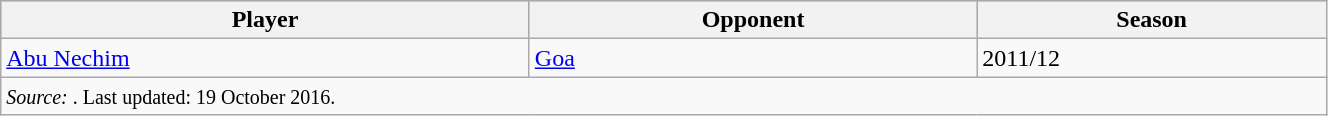<table class="wikitable" width=70%>
<tr bgcolor=#87cefa>
<th>Player</th>
<th>Opponent</th>
<th>Season</th>
</tr>
<tr>
<td><a href='#'>Abu Nechim</a></td>
<td><a href='#'>Goa</a></td>
<td>2011/12</td>
</tr>
<tr>
<td colspan=3><small><em>Source: </em>. Last updated: 19 October 2016.</small></td>
</tr>
</table>
